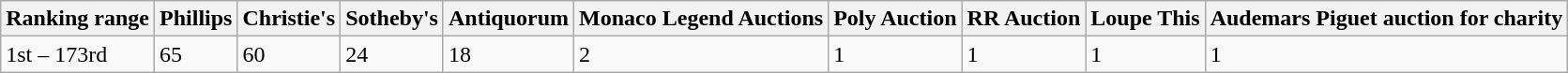<table class="wikitable">
<tr>
<th>Ranking range</th>
<th>Phillips</th>
<th>Christie's</th>
<th>Sotheby's</th>
<th>Antiquorum</th>
<th>Monaco Legend Auctions</th>
<th>Poly Auction</th>
<th>RR Auction</th>
<th>Loupe This</th>
<th>Audemars Piguet auction for charity</th>
</tr>
<tr>
<td>1st – 173rd</td>
<td>65</td>
<td>60</td>
<td>24</td>
<td>18</td>
<td>2</td>
<td>1</td>
<td>1</td>
<td>1</td>
<td>1</td>
</tr>
</table>
